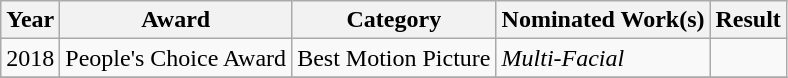<table class="wikitable">
<tr>
<th>Year</th>
<th>Award</th>
<th>Category</th>
<th>Nominated Work(s)</th>
<th>Result</th>
</tr>
<tr>
<td>2018</td>
<td>People's Choice Award</td>
<td>Best Motion Picture</td>
<td><em>Multi-Facial</em></td>
<td></td>
</tr>
<tr>
</tr>
</table>
